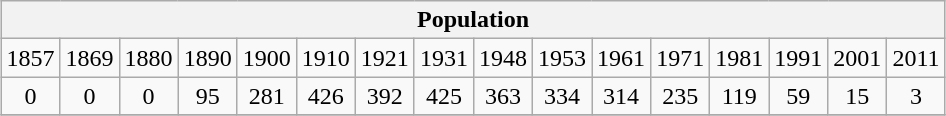<table class="wikitable" style="margin: 0.5em auto; text-align: center;">
<tr>
<th colspan="16">Population</th>
</tr>
<tr>
<td>1857</td>
<td>1869</td>
<td>1880</td>
<td>1890</td>
<td>1900</td>
<td>1910</td>
<td>1921</td>
<td>1931</td>
<td>1948</td>
<td>1953</td>
<td>1961</td>
<td>1971</td>
<td>1981</td>
<td>1991</td>
<td>2001</td>
<td>2011</td>
</tr>
<tr>
<td>0</td>
<td>0</td>
<td>0</td>
<td>95</td>
<td>281</td>
<td>426</td>
<td>392</td>
<td>425</td>
<td>363</td>
<td>334</td>
<td>314</td>
<td>235</td>
<td>119</td>
<td>59</td>
<td>15</td>
<td>3</td>
</tr>
<tr>
</tr>
</table>
